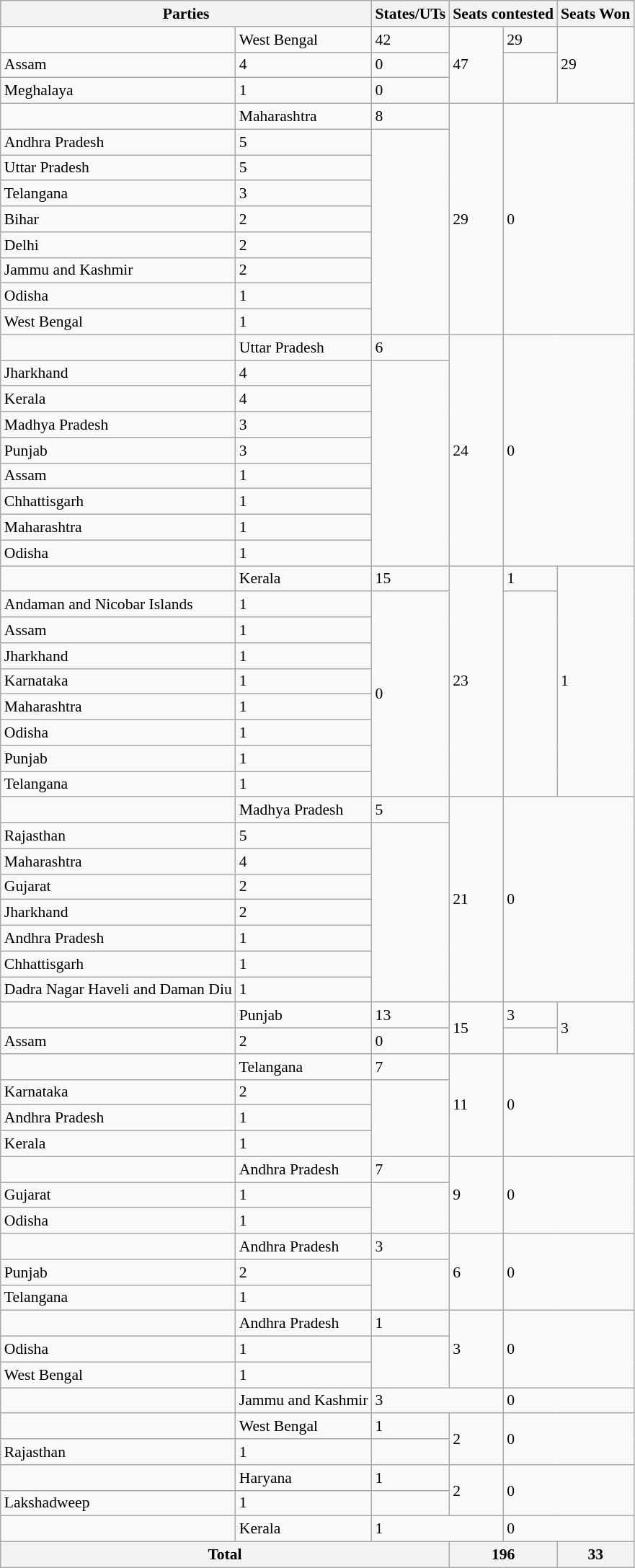<table class="wikitable sortable sticky-header defaultcenter" style="font-size: 90%">
<tr>
<th colspan="2"><strong>Parties</strong></th>
<th>States/UTs</th>
<th colspan="2">Seats contested</th>
<th colspan="2">Seats Won</th>
</tr>
<tr>
<td></td>
<td>West Bengal</td>
<td>42</td>
<td rowspan="3">47</td>
<td>29</td>
<td rowspan="3">29</td>
</tr>
<tr>
<td>Assam</td>
<td>4</td>
<td>0</td>
</tr>
<tr>
<td>Meghalaya</td>
<td>1</td>
<td>0</td>
</tr>
<tr>
<td></td>
<td>Maharashtra</td>
<td>8</td>
<td rowspan="9">29</td>
<td rowspan="9" colspan="2">0</td>
</tr>
<tr>
<td>Andhra Pradesh</td>
<td>5</td>
</tr>
<tr>
<td>Uttar Pradesh</td>
<td>5</td>
</tr>
<tr>
<td>Telangana</td>
<td>3</td>
</tr>
<tr>
<td>Bihar</td>
<td>2</td>
</tr>
<tr>
<td>Delhi</td>
<td>2</td>
</tr>
<tr>
<td>Jammu and Kashmir</td>
<td>2</td>
</tr>
<tr>
<td>Odisha</td>
<td>1</td>
</tr>
<tr>
<td>West Bengal</td>
<td>1</td>
</tr>
<tr>
<td></td>
<td>Uttar Pradesh</td>
<td>6</td>
<td rowspan="9">24</td>
<td rowspan="9" colspan="2">0</td>
</tr>
<tr>
<td>Jharkhand</td>
<td>4</td>
</tr>
<tr>
<td>Kerala</td>
<td>4</td>
</tr>
<tr>
<td>Madhya Pradesh</td>
<td>3</td>
</tr>
<tr>
<td>Punjab</td>
<td>3</td>
</tr>
<tr>
<td>Assam</td>
<td>1</td>
</tr>
<tr>
<td>Chhattisgarh</td>
<td>1</td>
</tr>
<tr>
<td>Maharashtra</td>
<td>1</td>
</tr>
<tr>
<td>Odisha</td>
<td>1</td>
</tr>
<tr>
<td></td>
<td>Kerala</td>
<td>15</td>
<td rowspan="9">23</td>
<td>1</td>
<td rowspan="9">1</td>
</tr>
<tr>
<td>Andaman and Nicobar Islands</td>
<td>1</td>
<td rowspan="8">0</td>
</tr>
<tr>
<td>Assam</td>
<td>1</td>
</tr>
<tr>
<td>Jharkhand</td>
<td>1</td>
</tr>
<tr>
<td>Karnataka</td>
<td>1</td>
</tr>
<tr>
<td>Maharashtra</td>
<td>1</td>
</tr>
<tr>
<td>Odisha</td>
<td>1</td>
</tr>
<tr>
<td>Punjab</td>
<td>1</td>
</tr>
<tr>
<td>Telangana</td>
<td>1</td>
</tr>
<tr>
<td></td>
<td>Madhya Pradesh</td>
<td>5</td>
<td rowspan="8">21</td>
<td rowspan="8" colspan="2">0</td>
</tr>
<tr>
<td>Rajasthan</td>
<td>5</td>
</tr>
<tr>
<td>Maharashtra</td>
<td>4</td>
</tr>
<tr>
<td>Gujarat</td>
<td>2</td>
</tr>
<tr>
<td>Jharkhand</td>
<td>2</td>
</tr>
<tr>
<td>Andhra Pradesh</td>
<td>1</td>
</tr>
<tr>
<td>Chhattisgarh</td>
<td>1</td>
</tr>
<tr>
<td>Dadra Nagar Haveli and Daman Diu</td>
<td>1</td>
</tr>
<tr>
<td></td>
<td>Punjab</td>
<td>13</td>
<td rowspan="2">15</td>
<td>3</td>
<td rowspan="2">3</td>
</tr>
<tr>
<td>Assam</td>
<td>2</td>
<td>0</td>
</tr>
<tr>
<td></td>
<td>Telangana</td>
<td>7</td>
<td rowspan="4">11</td>
<td rowspan="4" colspan="2">0</td>
</tr>
<tr>
<td>Karnataka</td>
<td>2</td>
</tr>
<tr>
<td>Andhra Pradesh</td>
<td>1</td>
</tr>
<tr>
<td>Kerala</td>
<td>1</td>
</tr>
<tr>
<td></td>
<td>Andhra Pradesh</td>
<td>7</td>
<td rowspan="3">9</td>
<td rowspan="3" colspan="2">0</td>
</tr>
<tr>
<td>Gujarat</td>
<td>1</td>
</tr>
<tr>
<td>Odisha</td>
<td>1</td>
</tr>
<tr>
<td></td>
<td>Andhra Pradesh</td>
<td>3</td>
<td rowspan="3">6</td>
<td rowspan="3" colspan="2">0</td>
</tr>
<tr>
<td>Punjab</td>
<td>2</td>
</tr>
<tr>
<td>Telangana</td>
<td>1</td>
</tr>
<tr>
<td></td>
<td>Andhra Pradesh</td>
<td>1</td>
<td rowspan="3">3</td>
<td rowspan="3" colspan="2">0</td>
</tr>
<tr>
<td>Odisha</td>
<td>1</td>
</tr>
<tr>
<td>West Bengal</td>
<td>1</td>
</tr>
<tr>
<td></td>
<td>Jammu and Kashmir</td>
<td colspan="2">3</td>
<td colspan="2">0</td>
</tr>
<tr>
<td></td>
<td>West Bengal</td>
<td>1</td>
<td rowspan="2">2</td>
<td rowspan="2" colspan="2">0</td>
</tr>
<tr>
<td>Rajasthan</td>
<td>1</td>
</tr>
<tr>
<td></td>
<td>Haryana</td>
<td>1</td>
<td rowspan="2">2</td>
<td rowspan="2" colspan="2">0</td>
</tr>
<tr>
<td>Lakshadweep</td>
<td>1</td>
</tr>
<tr>
<td></td>
<td>Kerala</td>
<td colspan="2">1</td>
<td colspan="2">0</td>
</tr>
<tr>
<th colspan="3">Total</th>
<th colspan="2">196</th>
<th colspan="2">33</th>
</tr>
</table>
